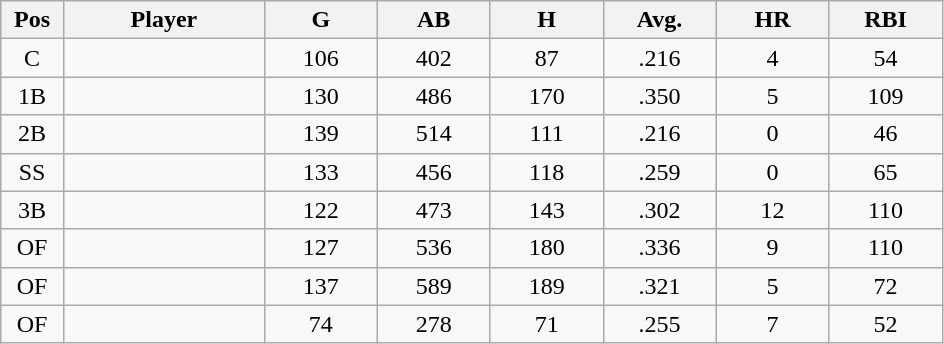<table class="wikitable sortable">
<tr>
<th bgcolor="#DDDDFF" width="5%">Pos</th>
<th bgcolor="#DDDDFF" width="16%">Player</th>
<th bgcolor="#DDDDFF" width="9%">G</th>
<th bgcolor="#DDDDFF" width="9%">AB</th>
<th bgcolor="#DDDDFF" width="9%">H</th>
<th bgcolor="#DDDDFF" width="9%">Avg.</th>
<th bgcolor="#DDDDFF" width="9%">HR</th>
<th bgcolor="#DDDDFF" width="9%">RBI</th>
</tr>
<tr align="center">
<td>C</td>
<td></td>
<td>106</td>
<td>402</td>
<td>87</td>
<td>.216</td>
<td>4</td>
<td>54</td>
</tr>
<tr align="center">
<td>1B</td>
<td></td>
<td>130</td>
<td>486</td>
<td>170</td>
<td>.350</td>
<td>5</td>
<td>109</td>
</tr>
<tr align="center">
<td>2B</td>
<td></td>
<td>139</td>
<td>514</td>
<td>111</td>
<td>.216</td>
<td>0</td>
<td>46</td>
</tr>
<tr align="center">
<td>SS</td>
<td></td>
<td>133</td>
<td>456</td>
<td>118</td>
<td>.259</td>
<td>0</td>
<td>65</td>
</tr>
<tr align="center">
<td>3B</td>
<td></td>
<td>122</td>
<td>473</td>
<td>143</td>
<td>.302</td>
<td>12</td>
<td>110</td>
</tr>
<tr align="center">
<td>OF</td>
<td></td>
<td>127</td>
<td>536</td>
<td>180</td>
<td>.336</td>
<td>9</td>
<td>110</td>
</tr>
<tr align="center">
<td>OF</td>
<td></td>
<td>137</td>
<td>589</td>
<td>189</td>
<td>.321</td>
<td>5</td>
<td>72</td>
</tr>
<tr align="center">
<td>OF</td>
<td></td>
<td>74</td>
<td>278</td>
<td>71</td>
<td>.255</td>
<td>7</td>
<td>52</td>
</tr>
</table>
